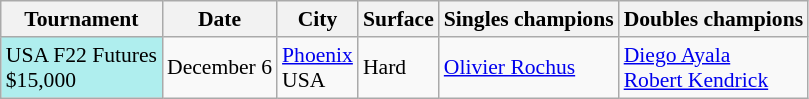<table class="sortable wikitable" style="font-size:90%">
<tr>
<th>Tournament</th>
<th>Date</th>
<th>City</th>
<th>Surface</th>
<th>Singles champions</th>
<th>Doubles champions</th>
</tr>
<tr>
<td style="background:#afeeee;">USA F22 Futures<br>$15,000</td>
<td>December 6</td>
<td><a href='#'>Phoenix</a><br>USA</td>
<td>Hard</td>
<td> <a href='#'>Olivier Rochus</a></td>
<td> <a href='#'>Diego Ayala</a><br> <a href='#'>Robert Kendrick</a></td>
</tr>
</table>
